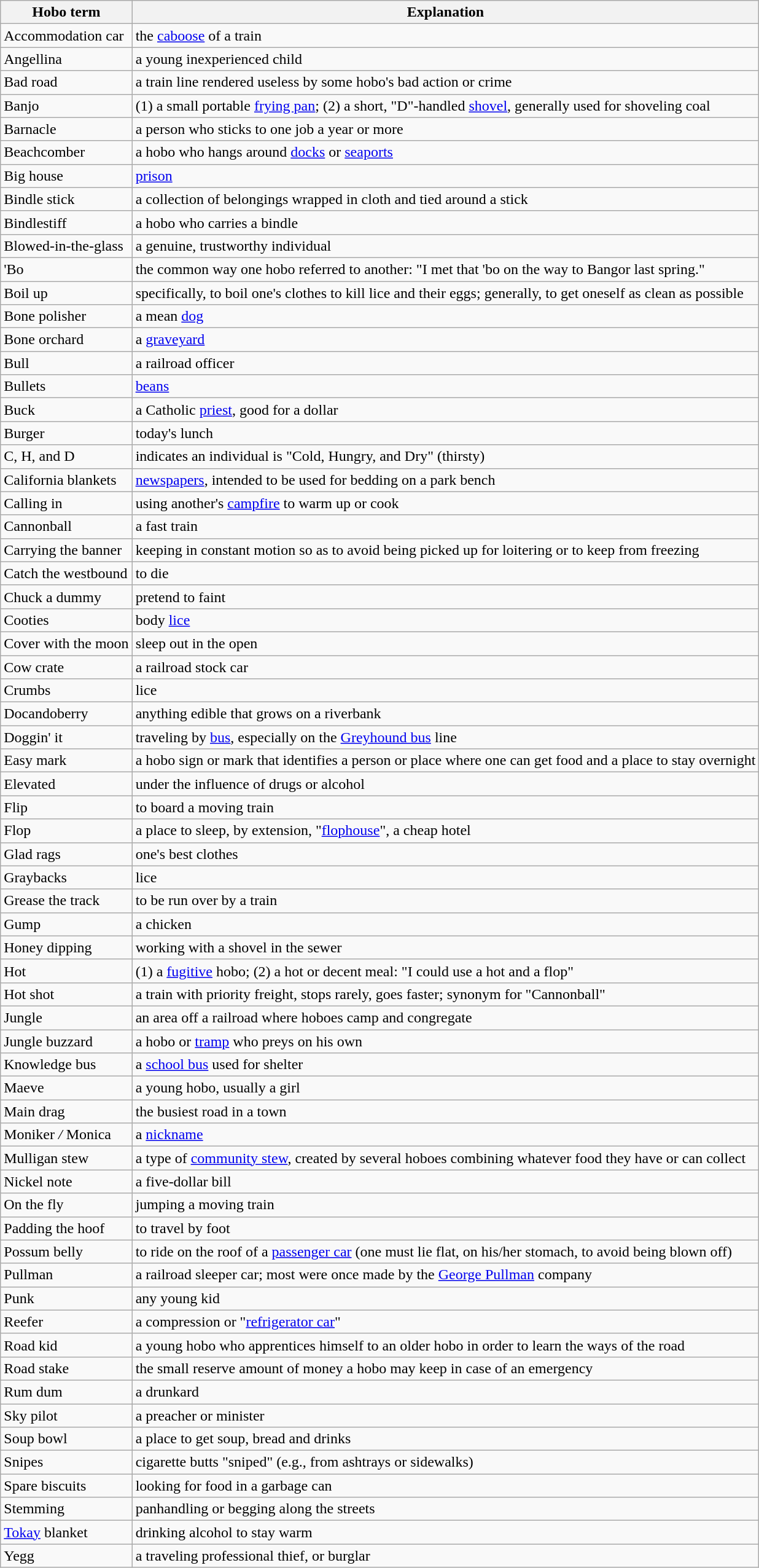<table class="wikitable">
<tr>
<th>Hobo term</th>
<th>Explanation</th>
</tr>
<tr>
<td>Accommodation car</td>
<td>the <a href='#'>caboose</a> of a train</td>
</tr>
<tr>
<td>Angellina</td>
<td>a young inexperienced child</td>
</tr>
<tr>
<td>Bad road</td>
<td>a train line rendered useless by some hobo's bad action or crime</td>
</tr>
<tr>
<td>Banjo</td>
<td>(1) a small portable <a href='#'>frying pan</a>; (2) a short, "D"-handled <a href='#'>shovel</a>, generally used for shoveling coal</td>
</tr>
<tr>
<td>Barnacle</td>
<td>a person who sticks to one job a year or more</td>
</tr>
<tr>
<td>Beachcomber</td>
<td>a hobo who hangs around <a href='#'>docks</a> or <a href='#'>seaports</a></td>
</tr>
<tr>
<td>Big house</td>
<td><a href='#'>prison</a></td>
</tr>
<tr>
<td>Bindle stick</td>
<td>a collection of belongings wrapped in cloth and tied around a stick</td>
</tr>
<tr>
<td>Bindlestiff</td>
<td>a hobo who carries a bindle</td>
</tr>
<tr>
<td>Blowed-in-the-glass</td>
<td>a genuine, trustworthy individual</td>
</tr>
<tr>
<td>'Bo</td>
<td>the common way one hobo referred to another: "I met that 'bo on the way to Bangor last spring."</td>
</tr>
<tr>
<td>Boil up</td>
<td>specifically, to boil one's clothes to kill lice and their eggs; generally, to get oneself as clean as possible</td>
</tr>
<tr>
<td>Bone polisher</td>
<td>a mean <a href='#'>dog</a></td>
</tr>
<tr>
<td>Bone orchard</td>
<td>a <a href='#'>graveyard</a></td>
</tr>
<tr>
<td>Bull</td>
<td>a railroad officer</td>
</tr>
<tr>
<td>Bullets</td>
<td><a href='#'>beans</a></td>
</tr>
<tr>
<td>Buck</td>
<td>a Catholic <a href='#'>priest</a>, good for a dollar</td>
</tr>
<tr>
<td>Burger</td>
<td>today's lunch</td>
</tr>
<tr>
<td>C, H, and D</td>
<td>indicates an individual is "Cold, Hungry, and Dry" (thirsty)</td>
</tr>
<tr>
<td>California blankets</td>
<td><a href='#'>newspapers</a>, intended to be used for bedding on a park bench</td>
</tr>
<tr>
<td>Calling in</td>
<td>using another's <a href='#'>campfire</a> to warm up or cook</td>
</tr>
<tr>
<td>Cannonball</td>
<td>a fast train</td>
</tr>
<tr>
<td>Carrying the banner</td>
<td>keeping in constant motion so as to avoid being picked up for loitering or to keep from freezing</td>
</tr>
<tr>
<td>Catch the westbound</td>
<td>to die</td>
</tr>
<tr>
<td>Chuck a dummy</td>
<td>pretend to faint</td>
</tr>
<tr>
<td>Cooties</td>
<td>body <a href='#'>lice</a></td>
</tr>
<tr>
<td>Cover with the moon</td>
<td>sleep out in the open</td>
</tr>
<tr>
<td>Cow crate</td>
<td>a railroad stock car</td>
</tr>
<tr>
<td>Crumbs</td>
<td>lice</td>
</tr>
<tr>
<td>Docandoberry</td>
<td>anything edible that grows on a riverbank</td>
</tr>
<tr>
<td>Doggin' it</td>
<td>traveling by <a href='#'>bus</a>, especially on the <a href='#'>Greyhound bus</a> line</td>
</tr>
<tr>
<td>Easy mark</td>
<td>a hobo sign or mark that identifies a person or place where one can get food and a place to stay overnight</td>
</tr>
<tr>
<td>Elevated</td>
<td>under the influence of drugs or alcohol</td>
</tr>
<tr>
<td>Flip</td>
<td>to board a moving train</td>
</tr>
<tr>
<td>Flop</td>
<td>a place to sleep, by extension, "<a href='#'>flophouse</a>", a cheap hotel</td>
</tr>
<tr>
<td>Glad rags</td>
<td>one's best clothes</td>
</tr>
<tr>
<td>Graybacks</td>
<td>lice</td>
</tr>
<tr>
<td>Grease the track</td>
<td>to be run over by a train</td>
</tr>
<tr>
<td>Gump</td>
<td>a chicken</td>
</tr>
<tr>
<td>Honey dipping</td>
<td>working with a shovel in the sewer</td>
</tr>
<tr>
<td>Hot</td>
<td>(1) a <a href='#'>fugitive</a> hobo; (2) a hot or decent meal: "I could use a hot and a flop"</td>
</tr>
<tr>
<td>Hot shot</td>
<td>a train with priority freight, stops rarely, goes faster; synonym for "Cannonball"</td>
</tr>
<tr>
<td>Jungle</td>
<td>an area off a railroad where hoboes camp and congregate</td>
</tr>
<tr>
<td>Jungle buzzard</td>
<td>a hobo or <a href='#'>tramp</a> who preys on his own</td>
</tr>
<tr>
<td>Knowledge bus</td>
<td>a <a href='#'>school bus</a> used for shelter</td>
</tr>
<tr>
<td>Maeve</td>
<td>a young hobo, usually a girl</td>
</tr>
<tr>
<td>Main drag</td>
<td>the busiest road in a town</td>
</tr>
<tr>
<td>Moniker<em> / </em>Monica</td>
<td>a <a href='#'>nickname</a></td>
</tr>
<tr>
<td>Mulligan stew</td>
<td>a type of <a href='#'>community stew</a>, created by several hoboes combining whatever food they have or can collect</td>
</tr>
<tr>
<td>Nickel note</td>
<td>a five-dollar bill</td>
</tr>
<tr>
<td>On the fly</td>
<td>jumping a moving train</td>
</tr>
<tr>
<td>Padding the hoof</td>
<td>to travel by foot</td>
</tr>
<tr>
<td>Possum belly</td>
<td>to ride on the roof of a <a href='#'>passenger car</a> (one must lie flat, on his/her stomach, to avoid being blown off)</td>
</tr>
<tr>
<td>Pullman</td>
<td>a railroad sleeper car; most were once made by the <a href='#'>George Pullman</a> company</td>
</tr>
<tr>
<td>Punk</td>
<td>any young kid</td>
</tr>
<tr>
<td>Reefer</td>
<td>a compression or "<a href='#'>refrigerator car</a>"</td>
</tr>
<tr>
<td>Road kid</td>
<td>a young hobo who apprentices himself to an older hobo in order to learn the ways of the road</td>
</tr>
<tr>
<td>Road stake</td>
<td>the small reserve amount of money a hobo may keep in case of an emergency</td>
</tr>
<tr>
<td>Rum dum</td>
<td>a drunkard</td>
</tr>
<tr>
<td>Sky pilot</td>
<td>a preacher or minister</td>
</tr>
<tr>
<td>Soup bowl</td>
<td>a place to get soup, bread and drinks</td>
</tr>
<tr>
<td>Snipes</td>
<td>cigarette butts "sniped" (e.g., from ashtrays or sidewalks)</td>
</tr>
<tr>
<td>Spare biscuits</td>
<td>looking for food in a garbage can</td>
</tr>
<tr>
<td>Stemming</td>
<td>panhandling or begging along the streets</td>
</tr>
<tr>
<td><a href='#'>Tokay</a> blanket</td>
<td>drinking alcohol to stay warm</td>
</tr>
<tr>
<td>Yegg</td>
<td>a traveling professional thief, or burglar</td>
</tr>
</table>
